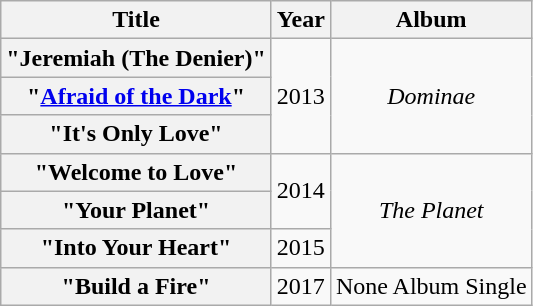<table class="wikitable plainrowheaders" style="text-align:center;">
<tr>
<th scope="col">Title</th>
<th scope="col">Year</th>
<th scope="col">Album</th>
</tr>
<tr>
<th scope="row">"Jeremiah (The Denier)"</th>
<td rowspan=3>2013</td>
<td rowspan=3><em>Dominae</em></td>
</tr>
<tr>
<th scope="row">"<a href='#'>Afraid of the Dark</a>"</th>
</tr>
<tr>
<th scope="row">"It's Only Love"</th>
</tr>
<tr>
<th scope="row">"Welcome to Love"</th>
<td rowspan=2>2014</td>
<td rowspan=3><em>The Planet</em></td>
</tr>
<tr>
<th scope="row">"Your Planet"</th>
</tr>
<tr>
<th scope="row">"Into Your Heart"</th>
<td>2015</td>
</tr>
<tr>
<th scope="row">"Build a Fire"</th>
<td rowspan=2>2017</td>
<td rowspan=3>None Album Single</td>
</tr>
</table>
